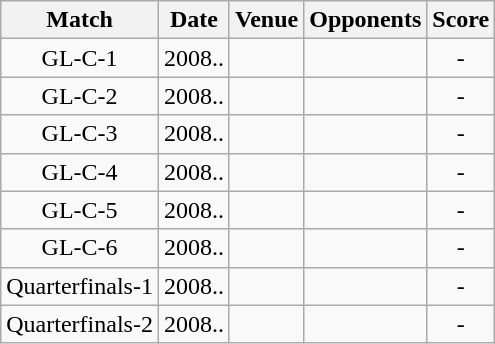<table class="wikitable" style="text-align:center;">
<tr>
<th>Match</th>
<th>Date</th>
<th>Venue</th>
<th>Opponents</th>
<th>Score</th>
</tr>
<tr>
<td>GL-C-1</td>
<td>2008..</td>
<td><a href='#'></a></td>
<td><a href='#'></a></td>
<td>-</td>
</tr>
<tr>
<td>GL-C-2</td>
<td>2008..</td>
<td><a href='#'></a></td>
<td><a href='#'></a></td>
<td>-</td>
</tr>
<tr>
<td>GL-C-3</td>
<td>2008..</td>
<td><a href='#'></a></td>
<td><a href='#'></a></td>
<td>-</td>
</tr>
<tr>
<td>GL-C-4</td>
<td>2008..</td>
<td><a href='#'></a></td>
<td><a href='#'></a></td>
<td>-</td>
</tr>
<tr>
<td>GL-C-5</td>
<td>2008..</td>
<td><a href='#'></a></td>
<td><a href='#'></a></td>
<td>-</td>
</tr>
<tr>
<td>GL-C-6</td>
<td>2008..</td>
<td><a href='#'></a></td>
<td><a href='#'></a></td>
<td>-</td>
</tr>
<tr>
<td>Quarterfinals-1</td>
<td>2008..</td>
<td><a href='#'></a></td>
<td><a href='#'></a></td>
<td>-</td>
</tr>
<tr>
<td>Quarterfinals-2</td>
<td>2008..</td>
<td><a href='#'></a></td>
<td><a href='#'></a></td>
<td>-</td>
</tr>
</table>
